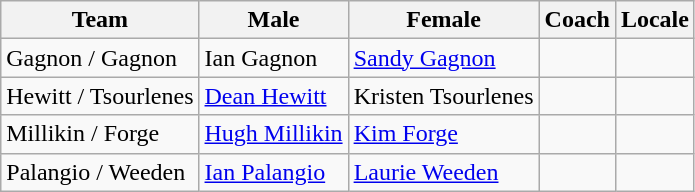<table class="wikitable">
<tr>
<th>Team</th>
<th>Male</th>
<th>Female</th>
<th>Coach</th>
<th>Locale</th>
</tr>
<tr>
<td>Gagnon / Gagnon</td>
<td>Ian Gagnon</td>
<td><a href='#'>Sandy Gagnon</a></td>
<td></td>
<td></td>
</tr>
<tr>
<td>Hewitt / Tsourlenes</td>
<td><a href='#'>Dean Hewitt</a></td>
<td>Kristen Tsourlenes</td>
<td></td>
<td></td>
</tr>
<tr>
<td>Millikin / Forge</td>
<td><a href='#'>Hugh Millikin</a></td>
<td><a href='#'>Kim Forge</a></td>
<td></td>
<td></td>
</tr>
<tr>
<td>Palangio / Weeden</td>
<td><a href='#'>Ian Palangio</a></td>
<td><a href='#'>Laurie Weeden</a></td>
<td></td>
<td></td>
</tr>
</table>
